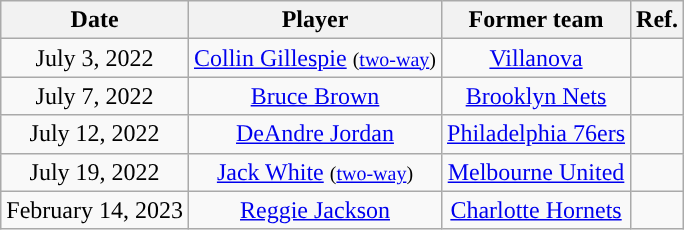<table class="wikitable sortable sortable" style="text-align: center">
<tr>
<th>Date</th>
<th>Player</th>
<th>Former team</th>
<th>Ref.</th>
</tr>
<tr>
<td>July 3, 2022</td>
<td><a href='#'>Collin Gillespie</a> <small>(<a href='#'>two-way</a>)</small></td>
<td><a href='#'>Villanova</a></td>
<td></td>
</tr>
<tr>
<td>July 7, 2022</td>
<td><a href='#'>Bruce Brown</a></td>
<td><a href='#'>Brooklyn Nets</a></td>
<td></td>
</tr>
<tr>
<td>July 12, 2022</td>
<td><a href='#'>DeAndre Jordan</a></td>
<td><a href='#'>Philadelphia 76ers</a></td>
<td></td>
</tr>
<tr>
<td>July 19, 2022</td>
<td><a href='#'>Jack White</a> <small>(<a href='#'>two-way</a>)</small></td>
<td><a href='#'>Melbourne United</a> </td>
<td></td>
</tr>
<tr>
<td>February 14, 2023</td>
<td><a href='#'>Reggie Jackson</a></td>
<td><a href='#'>Charlotte Hornets</a></td>
<td></td>
</tr>
</table>
